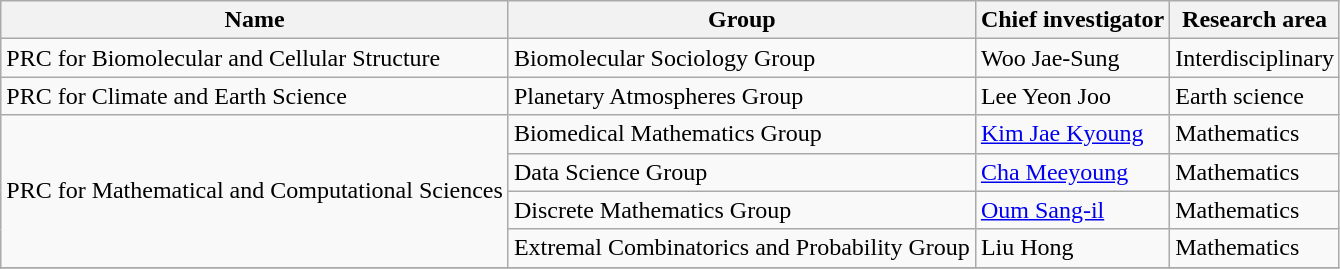<table class="wikitable sortable">
<tr>
<th>Name</th>
<th>Group</th>
<th>Chief investigator</th>
<th>Research area</th>
</tr>
<tr>
<td>PRC for Biomolecular and Cellular Structure</td>
<td>Biomolecular Sociology Group</td>
<td>Woo Jae-Sung</td>
<td>Interdisciplinary</td>
</tr>
<tr>
<td>PRC for Climate and Earth Science</td>
<td>Planetary Atmospheres Group</td>
<td>Lee Yeon Joo</td>
<td>Earth science</td>
</tr>
<tr>
<td rowspan="4">PRC for Mathematical and Computational Sciences</td>
<td>Biomedical Mathematics Group</td>
<td><a href='#'>Kim Jae Kyoung</a></td>
<td>Mathematics</td>
</tr>
<tr>
<td>Data Science Group</td>
<td><a href='#'>Cha Meeyoung</a></td>
<td>Mathematics</td>
</tr>
<tr>
<td>Discrete Mathematics Group</td>
<td><a href='#'>Oum Sang-il</a></td>
<td>Mathematics</td>
</tr>
<tr>
<td>Extremal Combinatorics and Probability Group</td>
<td>Liu Hong</td>
<td>Mathematics</td>
</tr>
<tr>
</tr>
</table>
